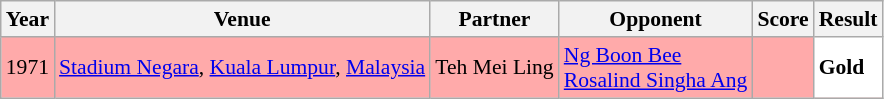<table class="sortable wikitable" style="font-size: 90%;">
<tr>
<th>Year</th>
<th>Venue</th>
<th>Partner</th>
<th>Opponent</th>
<th>Score</th>
<th>Result</th>
</tr>
<tr style="background:#FFAAAA">
<td align="center">1971</td>
<td align="left"><a href='#'>Stadium Negara</a>, <a href='#'>Kuala Lumpur</a>, <a href='#'>Malaysia</a></td>
<td align="left"> Teh Mei Ling</td>
<td align="left"> <a href='#'>Ng Boon Bee</a><br> <a href='#'>Rosalind Singha Ang</a></td>
<td align="left"></td>
<td style="text-align:left; background:white"> <strong>Gold</strong></td>
</tr>
</table>
